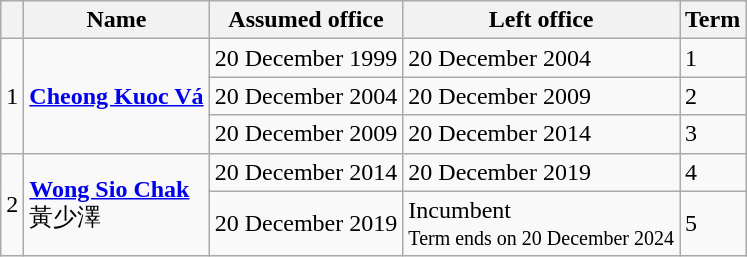<table class="wikitable">
<tr>
<th></th>
<th>Name</th>
<th>Assumed office</th>
<th>Left office</th>
<th>Term</th>
</tr>
<tr>
<td rowspan=3>1</td>
<td rowspan=3><strong><a href='#'>Cheong Kuoc Vá</a></strong><br><span></span></td>
<td>20 December 1999</td>
<td>20 December 2004</td>
<td>1</td>
</tr>
<tr>
<td>20 December 2004</td>
<td>20 December 2009</td>
<td>2</td>
</tr>
<tr>
<td>20 December 2009</td>
<td>20 December 2014</td>
<td>3</td>
</tr>
<tr>
<td rowspan=2>2</td>
<td rowspan=2><strong><a href='#'>Wong Sio Chak</a></strong><br><span>黃少澤</span></td>
<td>20 December 2014</td>
<td>20 December 2019</td>
<td>4</td>
</tr>
<tr>
<td>20 December 2019</td>
<td>Incumbent<br><small>Term ends on 20 December 2024</small></td>
<td>5</td>
</tr>
</table>
